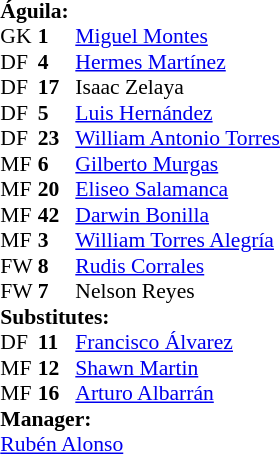<table style="font-size: 90%" cellspacing="0" cellpadding="0" align=right>
<tr>
<td colspan="4"><strong>Águila:</strong></td>
</tr>
<tr>
<th width="25"></th>
<th width="25"></th>
</tr>
<tr>
<td>GK</td>
<td><strong>1</strong></td>
<td> <a href='#'>Miguel Montes</a></td>
</tr>
<tr>
<td>DF</td>
<td><strong>4</strong></td>
<td> <a href='#'>Hermes Martínez</a></td>
</tr>
<tr>
<td>DF</td>
<td><strong>17</strong></td>
<td> Isaac Zelaya</td>
<td></td>
</tr>
<tr>
<td>DF</td>
<td><strong>5</strong></td>
<td> <a href='#'>Luis Hernández</a></td>
<td></td>
<td></td>
</tr>
<tr>
<td>DF</td>
<td><strong>23</strong></td>
<td> <a href='#'>William Antonio Torres</a></td>
</tr>
<tr>
<td>MF</td>
<td><strong>6</strong></td>
<td> <a href='#'>Gilberto Murgas</a></td>
</tr>
<tr>
<td>MF</td>
<td><strong>20</strong></td>
<td> <a href='#'>Eliseo Salamanca</a></td>
</tr>
<tr>
<td>MF</td>
<td><strong>42</strong></td>
<td> <a href='#'>Darwin Bonilla</a></td>
<td></td>
<td></td>
</tr>
<tr>
<td>MF</td>
<td><strong>3</strong></td>
<td> <a href='#'>William Torres Alegría</a></td>
</tr>
<tr>
<td>FW</td>
<td><strong>8</strong></td>
<td> <a href='#'>Rudis Corrales</a></td>
</tr>
<tr>
<td>FW</td>
<td><strong>7</strong></td>
<td> Nelson Reyes</td>
<td></td>
<td></td>
</tr>
<tr>
<td colspan=3><strong>Substitutes:</strong></td>
</tr>
<tr>
<td>DF</td>
<td><strong>11</strong></td>
<td> <a href='#'>Francisco Álvarez</a></td>
<td></td>
<td></td>
</tr>
<tr>
<td>MF</td>
<td><strong>12</strong></td>
<td> <a href='#'>Shawn Martin</a></td>
<td></td>
<td></td>
</tr>
<tr>
<td>MF</td>
<td><strong>16</strong></td>
<td> <a href='#'>Arturo Albarrán</a></td>
<td></td>
<td></td>
</tr>
<tr>
<td colspan=3><strong>Manager:</strong></td>
</tr>
<tr>
<td colspan=4> <a href='#'>Rubén Alonso</a></td>
</tr>
</table>
